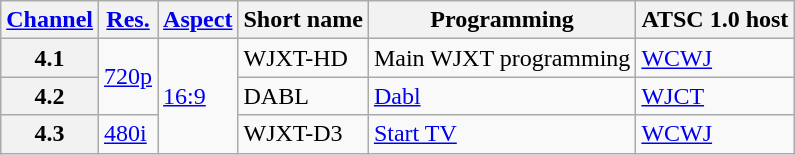<table class="wikitable">
<tr>
<th scope = "col"><a href='#'>Channel</a></th>
<th scope = "col"><a href='#'>Res.</a></th>
<th scope = "col"><a href='#'>Aspect</a></th>
<th scope = "col">Short name</th>
<th scope = "col">Programming</th>
<th scope = "col">ATSC 1.0 host</th>
</tr>
<tr>
<th scope = "row">4.1</th>
<td rowspan=2><a href='#'>720p</a></td>
<td rowspan=3><a href='#'>16:9</a></td>
<td>WJXT-HD</td>
<td>Main WJXT programming</td>
<td><a href='#'>WCWJ</a></td>
</tr>
<tr>
<th scope = "row">4.2</th>
<td>DABL</td>
<td><a href='#'>Dabl</a></td>
<td><a href='#'>WJCT</a></td>
</tr>
<tr>
<th scope = "row">4.3</th>
<td><a href='#'>480i</a></td>
<td>WJXT-D3</td>
<td><a href='#'>Start TV</a></td>
<td><a href='#'>WCWJ</a></td>
</tr>
</table>
